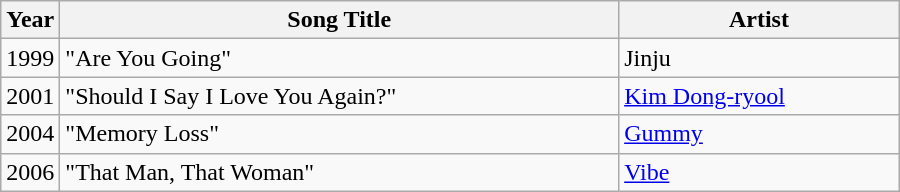<table class="wikitable" style="width:600px">
<tr>
<th width=10>Year</th>
<th>Song Title</th>
<th>Artist</th>
</tr>
<tr>
<td>1999</td>
<td>"Are You Going"</td>
<td>Jinju</td>
</tr>
<tr>
<td>2001</td>
<td>"Should I Say I Love You Again?"</td>
<td><a href='#'>Kim Dong-ryool</a></td>
</tr>
<tr>
<td>2004</td>
<td>"Memory Loss"</td>
<td><a href='#'>Gummy</a></td>
</tr>
<tr>
<td>2006</td>
<td>"That Man, That Woman"</td>
<td><a href='#'>Vibe</a></td>
</tr>
</table>
